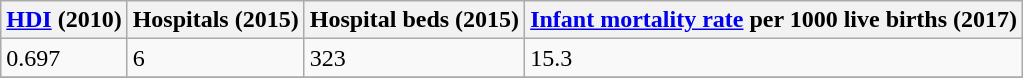<table class="wikitable" border="1">
<tr>
<th><a href='#'>HDI</a> (2010)</th>
<th>Hospitals (2015)</th>
<th>Hospital beds (2015)</th>
<th><a href='#'>Infant mortality rate</a> per 1000 live births (2017)</th>
</tr>
<tr>
<td>0.697</td>
<td>6</td>
<td>323</td>
<td>15.3</td>
</tr>
<tr>
</tr>
</table>
